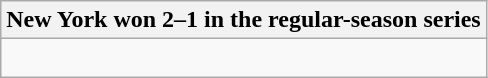<table class="wikitable collapsible collapsed">
<tr>
<th>New York won 2–1 in the regular-season series</th>
</tr>
<tr>
<td><br>
</td>
</tr>
</table>
